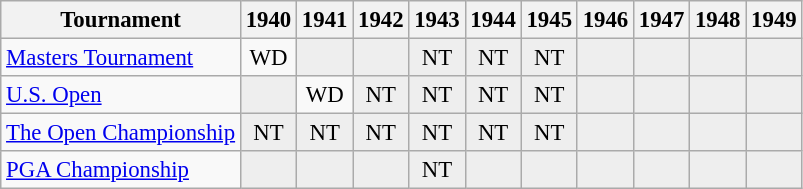<table class="wikitable" style="font-size:95%;text-align:center;">
<tr>
<th>Tournament</th>
<th>1940</th>
<th>1941</th>
<th>1942</th>
<th>1943</th>
<th>1944</th>
<th>1945</th>
<th>1946</th>
<th>1947</th>
<th>1948</th>
<th>1949</th>
</tr>
<tr>
<td align=left><a href='#'>Masters Tournament</a></td>
<td>WD</td>
<td style="background:#eeeeee;"></td>
<td style="background:#eeeeee;"></td>
<td style="background:#eeeeee;">NT</td>
<td style="background:#eeeeee;">NT</td>
<td style="background:#eeeeee;">NT</td>
<td style="background:#eeeeee;"></td>
<td style="background:#eeeeee;"></td>
<td style="background:#eeeeee;"></td>
<td style="background:#eeeeee;"></td>
</tr>
<tr>
<td align=left><a href='#'>U.S. Open</a></td>
<td style="background:#eeeeee;"></td>
<td>WD</td>
<td style="background:#eeeeee;">NT</td>
<td style="background:#eeeeee;">NT</td>
<td style="background:#eeeeee;">NT</td>
<td style="background:#eeeeee;">NT</td>
<td style="background:#eeeeee;"></td>
<td style="background:#eeeeee;"></td>
<td style="background:#eeeeee;"></td>
<td style="background:#eeeeee;"></td>
</tr>
<tr>
<td align=left><a href='#'>The Open Championship</a></td>
<td style="background:#eeeeee;">NT</td>
<td style="background:#eeeeee;">NT</td>
<td style="background:#eeeeee;">NT</td>
<td style="background:#eeeeee;">NT</td>
<td style="background:#eeeeee;">NT</td>
<td style="background:#eeeeee;">NT</td>
<td style="background:#eeeeee;"></td>
<td style="background:#eeeeee;"></td>
<td style="background:#eeeeee;"></td>
<td style="background:#eeeeee;"></td>
</tr>
<tr>
<td align=left><a href='#'>PGA Championship</a></td>
<td style="background:#eeeeee;"></td>
<td style="background:#eeeeee;"></td>
<td style="background:#eeeeee;"></td>
<td style="background:#eeeeee;">NT</td>
<td style="background:#eeeeee;"></td>
<td style="background:#eeeeee;"></td>
<td style="background:#eeeeee;"></td>
<td style="background:#eeeeee;"></td>
<td style="background:#eeeeee;"></td>
<td style="background:#eeeeee;"></td>
</tr>
</table>
